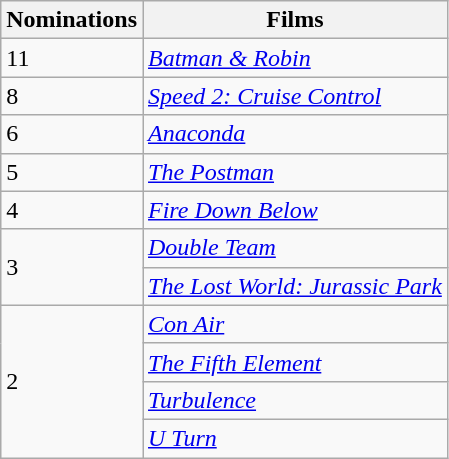<table class="wikitable">
<tr>
<th>Nominations</th>
<th>Films</th>
</tr>
<tr>
<td>11</td>
<td><a href='#'><em>Batman & Robin</em></a></td>
</tr>
<tr>
<td>8</td>
<td><em><a href='#'>Speed 2: Cruise Control</a></em></td>
</tr>
<tr>
<td>6</td>
<td><a href='#'><em>Anaconda</em></a></td>
</tr>
<tr>
<td>5</td>
<td><a href='#'><em>The Postman</em></a></td>
</tr>
<tr>
<td>4</td>
<td><a href='#'><em>Fire Down Below</em></a></td>
</tr>
<tr>
<td rowspan="2">3</td>
<td><a href='#'><em>Double Team</em></a></td>
</tr>
<tr>
<td><em><a href='#'>The Lost World: Jurassic Park</a></em></td>
</tr>
<tr>
<td rowspan="4">2</td>
<td><em><a href='#'>Con Air</a></em></td>
</tr>
<tr>
<td><em><a href='#'>The Fifth Element</a></em></td>
</tr>
<tr>
<td><a href='#'><em>Turbulence</em></a></td>
</tr>
<tr>
<td><a href='#'><em>U Turn</em></a></td>
</tr>
</table>
